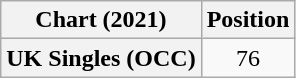<table class="wikitable plainrowheaders" style="text-align:center">
<tr>
<th>Chart (2021)</th>
<th>Position</th>
</tr>
<tr>
<th scope="row">UK Singles (OCC)</th>
<td>76</td>
</tr>
</table>
